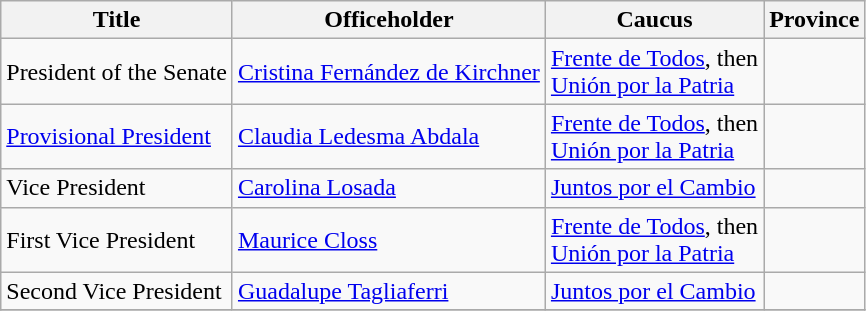<table class="wikitable">
<tr>
<th>Title</th>
<th>Officeholder</th>
<th>Caucus</th>
<th>Province</th>
</tr>
<tr>
<td>President of the Senate</td>
<td><a href='#'>Cristina Fernández de Kirchner</a></td>
<td><a href='#'>Frente de Todos</a>, then<br><a href='#'>Unión por la Patria</a></td>
<td></td>
</tr>
<tr>
<td><a href='#'>Provisional President</a></td>
<td><a href='#'>Claudia Ledesma Abdala</a></td>
<td><a href='#'>Frente de Todos</a>, then<br><a href='#'>Unión por la Patria</a></td>
<td></td>
</tr>
<tr>
<td>Vice President</td>
<td><a href='#'>Carolina Losada</a></td>
<td><a href='#'>Juntos por el Cambio</a></td>
<td></td>
</tr>
<tr>
<td>First Vice President</td>
<td><a href='#'>Maurice Closs</a></td>
<td><a href='#'>Frente de Todos</a>, then<br><a href='#'>Unión por la Patria</a></td>
<td></td>
</tr>
<tr>
<td>Second Vice President</td>
<td><a href='#'>Guadalupe Tagliaferri</a></td>
<td><a href='#'>Juntos por el Cambio</a></td>
<td></td>
</tr>
<tr>
</tr>
</table>
